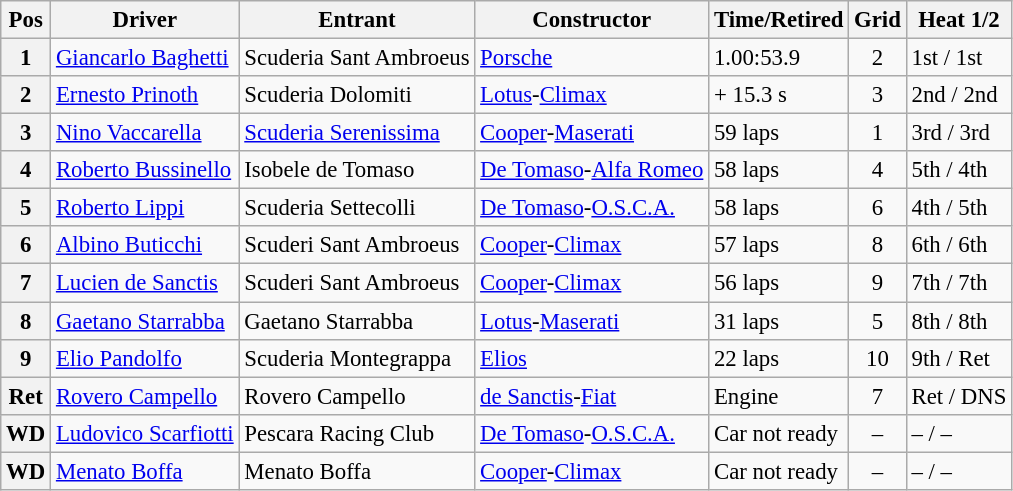<table class="wikitable" style="font-size: 95%;">
<tr>
<th>Pos</th>
<th>Driver</th>
<th>Entrant</th>
<th>Constructor</th>
<th>Time/Retired</th>
<th>Grid</th>
<th>Heat 1/2</th>
</tr>
<tr>
<th>1</th>
<td> <a href='#'>Giancarlo Baghetti</a></td>
<td>Scuderia Sant Ambroeus</td>
<td><a href='#'>Porsche</a></td>
<td>1.00:53.9</td>
<td style="text-align:center">2</td>
<td>1st / 1st</td>
</tr>
<tr>
<th>2</th>
<td> <a href='#'>Ernesto Prinoth</a></td>
<td>Scuderia Dolomiti</td>
<td><a href='#'>Lotus</a>-<a href='#'>Climax</a></td>
<td>+ 15.3 s</td>
<td style="text-align:center">3</td>
<td>2nd / 2nd</td>
</tr>
<tr>
<th>3</th>
<td> <a href='#'>Nino Vaccarella</a></td>
<td><a href='#'>Scuderia Serenissima</a></td>
<td><a href='#'>Cooper</a>-<a href='#'>Maserati</a></td>
<td>59 laps</td>
<td style="text-align:center">1</td>
<td>3rd / 3rd</td>
</tr>
<tr>
<th>4</th>
<td> <a href='#'>Roberto Bussinello</a></td>
<td>Isobele de Tomaso</td>
<td><a href='#'>De Tomaso</a>-<a href='#'>Alfa Romeo</a></td>
<td>58 laps</td>
<td style="text-align:center">4</td>
<td>5th / 4th</td>
</tr>
<tr>
<th>5</th>
<td> <a href='#'>Roberto Lippi</a></td>
<td>Scuderia Settecolli</td>
<td><a href='#'>De Tomaso</a>-<a href='#'>O.S.C.A.</a></td>
<td>58 laps</td>
<td style="text-align:center">6</td>
<td>4th / 5th</td>
</tr>
<tr>
<th>6</th>
<td> <a href='#'>Albino Buticchi</a></td>
<td>Scuderi Sant Ambroeus</td>
<td><a href='#'>Cooper</a>-<a href='#'>Climax</a></td>
<td>57 laps</td>
<td style="text-align:center">8</td>
<td>6th / 6th</td>
</tr>
<tr>
<th>7</th>
<td> <a href='#'>Lucien de Sanctis</a></td>
<td>Scuderi Sant Ambroeus</td>
<td><a href='#'>Cooper</a>-<a href='#'>Climax</a></td>
<td>56 laps</td>
<td style="text-align:center">9</td>
<td>7th / 7th</td>
</tr>
<tr>
<th>8</th>
<td> <a href='#'>Gaetano Starrabba</a></td>
<td>Gaetano Starrabba</td>
<td><a href='#'>Lotus</a>-<a href='#'>Maserati</a></td>
<td>31 laps</td>
<td style="text-align:center">5</td>
<td>8th / 8th</td>
</tr>
<tr>
<th>9</th>
<td> <a href='#'>Elio Pandolfo</a></td>
<td>Scuderia Montegrappa</td>
<td><a href='#'>Elios</a></td>
<td>22 laps</td>
<td style="text-align:center">10</td>
<td>9th / Ret</td>
</tr>
<tr>
<th>Ret</th>
<td> <a href='#'>Rovero Campello</a></td>
<td>Rovero Campello</td>
<td><a href='#'>de Sanctis</a>-<a href='#'>Fiat</a></td>
<td>Engine</td>
<td style="text-align:center">7</td>
<td>Ret / DNS</td>
</tr>
<tr>
<th>WD</th>
<td> <a href='#'>Ludovico Scarfiotti</a></td>
<td>Pescara Racing Club</td>
<td><a href='#'>De Tomaso</a>-<a href='#'>O.S.C.A.</a></td>
<td>Car not ready</td>
<td style="text-align:center">–</td>
<td>– / –</td>
</tr>
<tr>
<th>WD</th>
<td> <a href='#'>Menato Boffa</a></td>
<td>Menato Boffa</td>
<td><a href='#'>Cooper</a>-<a href='#'>Climax</a></td>
<td>Car not ready</td>
<td style="text-align:center">–</td>
<td>– / –</td>
</tr>
</table>
